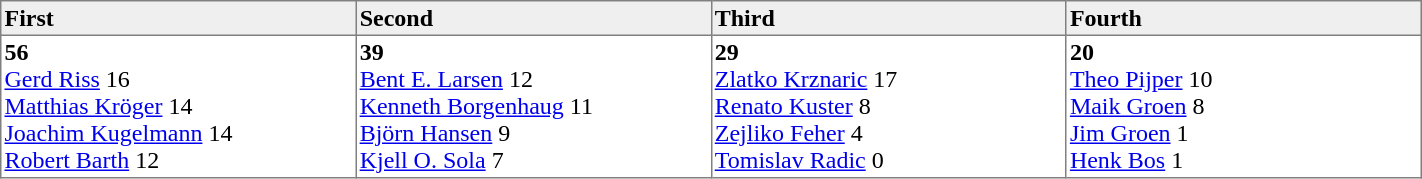<table border=1 cellpadding=2 cellspacing=0 width=75% style="border-collapse:collapse">
<tr align=left style="background:#efefef;">
<th width=20%>First</th>
<th width=20%>Second</th>
<th width=20%>Third</th>
<th width=20%>Fourth</th>
</tr>
<tr align=left>
<td valign=top><strong> 56</strong><br><a href='#'>Gerd Riss</a> 16<br><a href='#'>Matthias Kröger</a> 14<br><a href='#'>Joachim Kugelmann</a> 14<br><a href='#'>Robert Barth</a> 12</td>
<td valign=top><strong> 39</strong><br><a href='#'>Bent E. Larsen</a> 12<br><a href='#'>Kenneth Borgenhaug</a> 11<br><a href='#'>Björn Hansen</a> 9<br><a href='#'>Kjell O. Sola</a> 7</td>
<td valign=top><strong> 29</strong><br><a href='#'>Zlatko Krznaric</a> 17<br><a href='#'>Renato Kuster</a> 8<br><a href='#'>Zejliko Feher</a> 4<br><a href='#'>Tomislav Radic</a> 0</td>
<td valign=top><strong> 20</strong><br><a href='#'>Theo Pijper</a> 10<br><a href='#'>Maik Groen</a> 8<br><a href='#'>Jim Groen</a> 1<br><a href='#'>Henk Bos</a> 1</td>
</tr>
</table>
